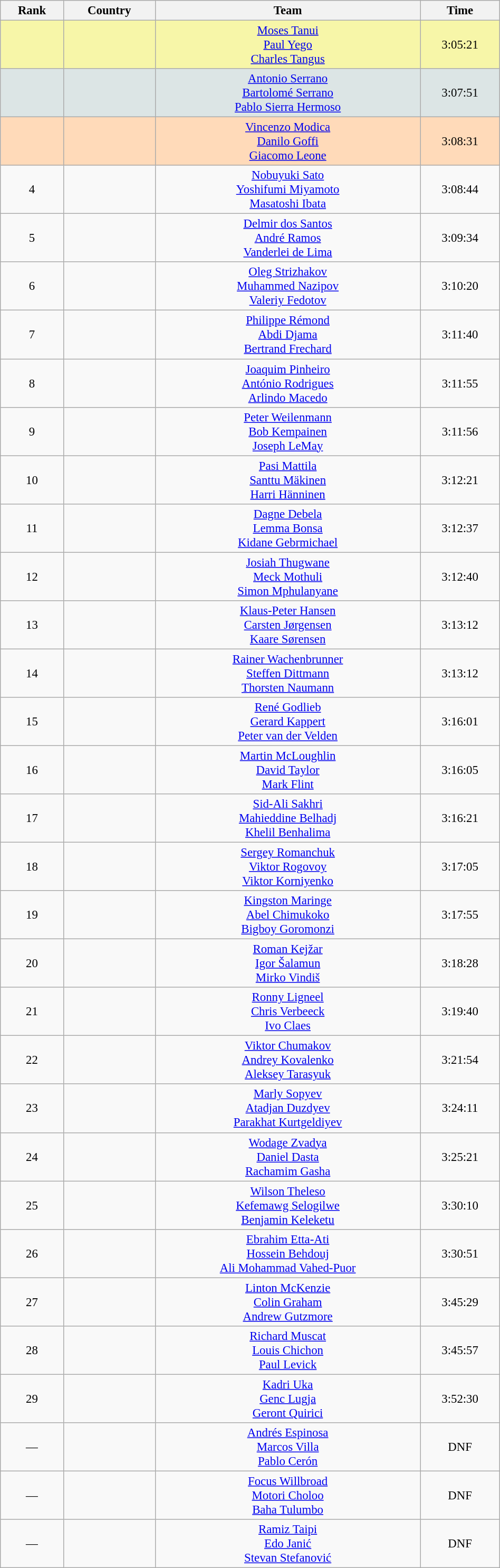<table class="wikitable sortable" style=" text-align:center; font-size:95%;" width="50%">
<tr>
<th>Rank</th>
<th>Country</th>
<th>Team</th>
<th>Time</th>
</tr>
<tr bgcolor="#F7F6A8">
<td align=center></td>
<td></td>
<td><a href='#'>Moses Tanui</a><br><a href='#'>Paul Yego</a><br><a href='#'>Charles Tangus</a></td>
<td>3:05:21</td>
</tr>
<tr bgcolor="#DCE5E5">
<td align=center></td>
<td></td>
<td><a href='#'>Antonio Serrano</a><br><a href='#'>Bartolomé Serrano</a><br><a href='#'>Pablo Sierra Hermoso</a></td>
<td>3:07:51</td>
</tr>
<tr bgcolor="#FFDAB9">
<td align=center></td>
<td></td>
<td><a href='#'>Vincenzo Modica</a><br><a href='#'>Danilo Goffi</a><br><a href='#'>Giacomo Leone</a></td>
<td>3:08:31</td>
</tr>
<tr>
<td align=center>4</td>
<td></td>
<td><a href='#'>Nobuyuki Sato</a><br><a href='#'>Yoshifumi Miyamoto</a><br><a href='#'>Masatoshi Ibata</a></td>
<td>3:08:44</td>
</tr>
<tr>
<td align=center>5</td>
<td></td>
<td><a href='#'>Delmir dos Santos</a><br><a href='#'>André Ramos</a><br><a href='#'>Vanderlei de Lima</a></td>
<td>3:09:34</td>
</tr>
<tr>
<td align=center>6</td>
<td></td>
<td><a href='#'>Oleg Strizhakov</a><br><a href='#'>Muhammed Nazipov</a><br><a href='#'>Valeriy Fedotov</a></td>
<td>3:10:20</td>
</tr>
<tr>
<td align=center>7</td>
<td></td>
<td><a href='#'>Philippe Rémond</a><br><a href='#'>Abdi Djama</a><br><a href='#'>Bertrand Frechard</a></td>
<td>3:11:40</td>
</tr>
<tr>
<td align=center>8</td>
<td></td>
<td><a href='#'>Joaquim Pinheiro</a><br><a href='#'>António Rodrigues</a><br><a href='#'>Arlindo Macedo</a></td>
<td>3:11:55</td>
</tr>
<tr>
<td align=center>9</td>
<td></td>
<td><a href='#'>Peter Weilenmann</a><br><a href='#'>Bob Kempainen</a><br><a href='#'>Joseph LeMay</a></td>
<td>3:11:56</td>
</tr>
<tr>
<td align=center>10</td>
<td></td>
<td><a href='#'>Pasi Mattila</a><br><a href='#'>Santtu Mäkinen</a><br><a href='#'>Harri Hänninen</a></td>
<td>3:12:21</td>
</tr>
<tr>
<td align=center>11</td>
<td></td>
<td><a href='#'>Dagne Debela</a><br><a href='#'>Lemma Bonsa</a><br><a href='#'>Kidane Gebrmichael</a></td>
<td>3:12:37</td>
</tr>
<tr>
<td align=center>12</td>
<td></td>
<td><a href='#'>Josiah Thugwane</a><br><a href='#'>Meck Mothuli</a><br><a href='#'>Simon Mphulanyane</a></td>
<td>3:12:40</td>
</tr>
<tr>
<td align=center>13</td>
<td></td>
<td><a href='#'>Klaus-Peter Hansen</a><br><a href='#'>Carsten Jørgensen</a><br><a href='#'>Kaare Sørensen</a></td>
<td>3:13:12</td>
</tr>
<tr>
<td align=center>14</td>
<td></td>
<td><a href='#'>Rainer Wachenbrunner</a><br><a href='#'>Steffen Dittmann</a><br><a href='#'>Thorsten Naumann</a></td>
<td>3:13:12</td>
</tr>
<tr>
<td align=center>15</td>
<td></td>
<td><a href='#'>René Godlieb</a><br><a href='#'>Gerard Kappert</a><br><a href='#'>Peter van der Velden</a></td>
<td>3:16:01</td>
</tr>
<tr>
<td align=center>16</td>
<td></td>
<td><a href='#'>Martin McLoughlin</a><br><a href='#'>David Taylor</a><br><a href='#'>Mark Flint</a></td>
<td>3:16:05</td>
</tr>
<tr>
<td align=center>17</td>
<td></td>
<td><a href='#'>Sid-Ali Sakhri</a><br><a href='#'>Mahieddine Belhadj</a><br><a href='#'>Khelil Benhalima</a></td>
<td>3:16:21</td>
</tr>
<tr>
<td align=center>18</td>
<td></td>
<td><a href='#'>Sergey Romanchuk</a><br><a href='#'>Viktor Rogovoy</a><br><a href='#'>Viktor Korniyenko</a></td>
<td>3:17:05</td>
</tr>
<tr>
<td align=center>19</td>
<td></td>
<td><a href='#'>Kingston Maringe</a><br><a href='#'>Abel Chimukoko</a><br><a href='#'>Bigboy Goromonzi</a></td>
<td>3:17:55</td>
</tr>
<tr>
<td align=center>20</td>
<td></td>
<td><a href='#'>Roman Kejžar</a><br><a href='#'>Igor Šalamun</a><br><a href='#'>Mirko Vindiš</a></td>
<td>3:18:28</td>
</tr>
<tr>
<td align=center>21</td>
<td></td>
<td><a href='#'>Ronny Ligneel</a><br><a href='#'>Chris Verbeeck</a><br><a href='#'>Ivo Claes</a></td>
<td>3:19:40</td>
</tr>
<tr>
<td align=center>22</td>
<td></td>
<td><a href='#'>Viktor Chumakov</a><br><a href='#'>Andrey Kovalenko</a><br><a href='#'>Aleksey Tarasyuk</a></td>
<td>3:21:54</td>
</tr>
<tr>
<td align=center>23</td>
<td></td>
<td><a href='#'>Marly Sopyev</a><br><a href='#'>Atadjan Duzdyev</a><br><a href='#'>Parakhat Kurtgeldiyev</a></td>
<td>3:24:11</td>
</tr>
<tr>
<td align=center>24</td>
<td></td>
<td><a href='#'>Wodage Zvadya</a><br><a href='#'>Daniel Dasta</a><br><a href='#'>Rachamim Gasha</a></td>
<td>3:25:21</td>
</tr>
<tr>
<td align=center>25</td>
<td></td>
<td><a href='#'>Wilson Theleso</a><br><a href='#'>Kefemawg Selogilwe</a><br><a href='#'>Benjamin Keleketu</a></td>
<td>3:30:10</td>
</tr>
<tr>
<td align=center>26</td>
<td></td>
<td><a href='#'>Ebrahim Etta-Ati</a><br><a href='#'>Hossein Behdouj</a><br><a href='#'>Ali Mohammad Vahed-Puor</a></td>
<td>3:30:51</td>
</tr>
<tr>
<td align=center>27</td>
<td></td>
<td><a href='#'>Linton McKenzie</a><br><a href='#'>Colin Graham</a><br><a href='#'>Andrew Gutzmore</a></td>
<td>3:45:29</td>
</tr>
<tr>
<td align=center>28</td>
<td></td>
<td><a href='#'>Richard Muscat</a><br><a href='#'>Louis Chichon</a><br><a href='#'>Paul Levick</a></td>
<td>3:45:57</td>
</tr>
<tr>
<td align=center>29</td>
<td></td>
<td><a href='#'>Kadri Uka</a><br><a href='#'>Genc Lugja</a><br><a href='#'>Geront Quirici</a></td>
<td>3:52:30</td>
</tr>
<tr>
<td align=center>—</td>
<td></td>
<td><a href='#'>Andrés Espinosa</a><br><a href='#'>Marcos Villa</a><br><a href='#'>Pablo Cerón</a></td>
<td>DNF</td>
</tr>
<tr>
<td align=center>—</td>
<td></td>
<td><a href='#'>Focus Willbroad</a><br><a href='#'>Motori Choloo</a><br><a href='#'>Baha Tulumbo</a></td>
<td>DNF</td>
</tr>
<tr>
<td align=center>—</td>
<td></td>
<td><a href='#'>Ramiz Taipi</a><br><a href='#'>Edo Janić</a><br><a href='#'>Stevan Stefanović</a></td>
<td>DNF</td>
</tr>
</table>
